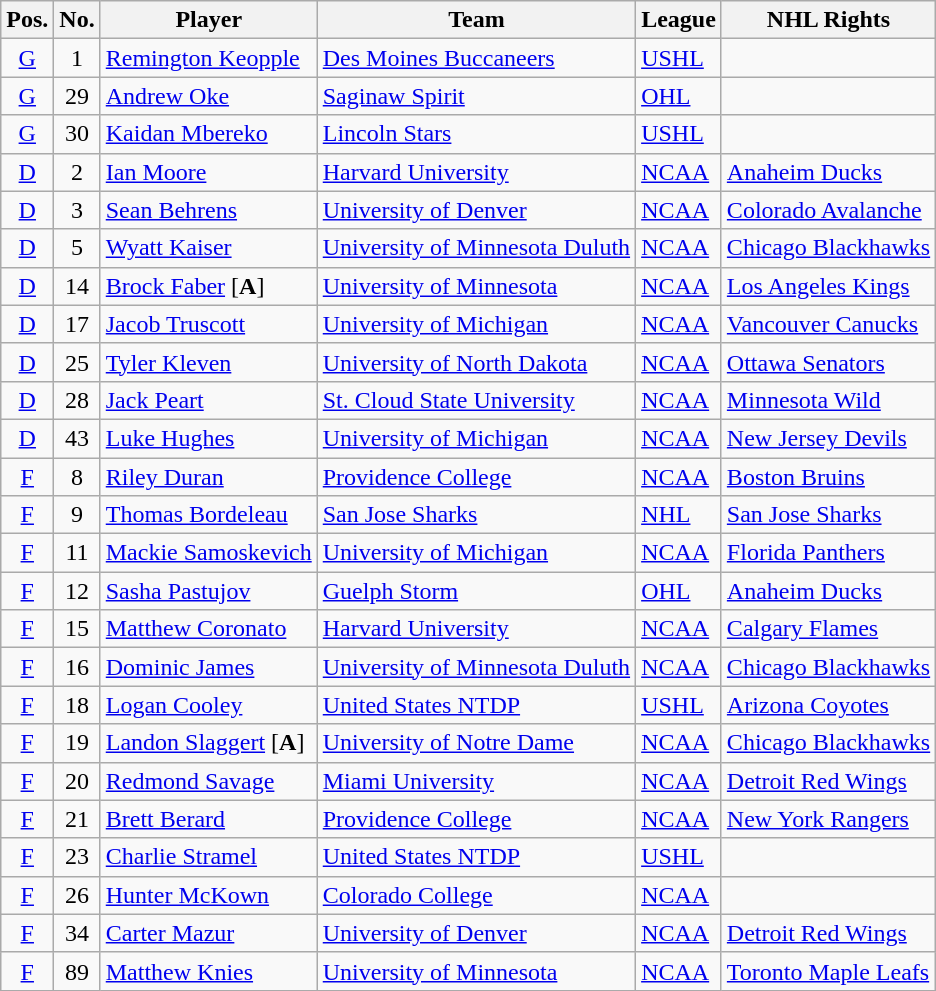<table class="wikitable sortable">
<tr>
<th>Pos.</th>
<th>No.</th>
<th>Player</th>
<th>Team</th>
<th>League</th>
<th>NHL Rights</th>
</tr>
<tr>
<td style="text-align:center;"><a href='#'>G</a></td>
<td style="text-align:center;">1</td>
<td><a href='#'>Remington Keopple</a></td>
<td> <a href='#'>Des Moines Buccaneers</a></td>
<td> <a href='#'>USHL</a></td>
<td></td>
</tr>
<tr>
<td style="text-align:center;"><a href='#'>G</a></td>
<td style="text-align:center;">29</td>
<td><a href='#'>Andrew Oke</a></td>
<td> <a href='#'>Saginaw Spirit</a></td>
<td> <a href='#'>OHL</a></td>
<td></td>
</tr>
<tr>
<td style="text-align:center;"><a href='#'>G</a></td>
<td style="text-align:center;">30</td>
<td><a href='#'>Kaidan Mbereko</a></td>
<td> <a href='#'>Lincoln Stars</a></td>
<td> <a href='#'>USHL</a></td>
<td></td>
</tr>
<tr>
<td style="text-align:center;"><a href='#'>D</a></td>
<td style="text-align:center;">2</td>
<td><a href='#'>Ian Moore</a></td>
<td> <a href='#'>Harvard University</a></td>
<td> <a href='#'>NCAA</a></td>
<td><a href='#'>Anaheim Ducks</a></td>
</tr>
<tr>
<td style="text-align:center;"><a href='#'>D</a></td>
<td style="text-align:center;">3</td>
<td><a href='#'>Sean Behrens</a></td>
<td> <a href='#'>University of Denver</a></td>
<td> <a href='#'>NCAA</a></td>
<td><a href='#'>Colorado Avalanche</a></td>
</tr>
<tr>
<td style="text-align:center;"><a href='#'>D</a></td>
<td style="text-align:center;">5</td>
<td><a href='#'>Wyatt Kaiser</a></td>
<td> <a href='#'>University of Minnesota Duluth</a></td>
<td> <a href='#'>NCAA</a></td>
<td><a href='#'>Chicago Blackhawks</a></td>
</tr>
<tr>
<td style="text-align:center;"><a href='#'>D</a></td>
<td style="text-align:center;">14</td>
<td><a href='#'>Brock Faber</a> [<strong>A</strong>]</td>
<td> <a href='#'>University of Minnesota</a></td>
<td> <a href='#'>NCAA</a></td>
<td><a href='#'>Los Angeles Kings</a></td>
</tr>
<tr>
<td style="text-align:center;"><a href='#'>D</a></td>
<td style="text-align:center;">17</td>
<td><a href='#'>Jacob Truscott</a></td>
<td> <a href='#'>University of Michigan</a></td>
<td> <a href='#'>NCAA</a></td>
<td><a href='#'>Vancouver Canucks</a></td>
</tr>
<tr>
<td style="text-align:center;"><a href='#'>D</a></td>
<td style="text-align:center;">25</td>
<td><a href='#'>Tyler Kleven</a></td>
<td> <a href='#'>University of North Dakota</a></td>
<td> <a href='#'>NCAA</a></td>
<td><a href='#'>Ottawa Senators</a></td>
</tr>
<tr>
<td style="text-align:center;"><a href='#'>D</a></td>
<td style="text-align:center;">28</td>
<td><a href='#'>Jack Peart</a></td>
<td> <a href='#'>St. Cloud State University</a></td>
<td> <a href='#'>NCAA</a></td>
<td><a href='#'>Minnesota Wild</a></td>
</tr>
<tr>
<td style="text-align:center;"><a href='#'>D</a></td>
<td style="text-align:center;">43</td>
<td><a href='#'>Luke Hughes</a></td>
<td> <a href='#'>University of Michigan</a></td>
<td> <a href='#'>NCAA</a></td>
<td><a href='#'>New Jersey Devils</a></td>
</tr>
<tr>
<td style="text-align:center;"><a href='#'>F</a></td>
<td style="text-align:center;">8</td>
<td><a href='#'>Riley Duran</a></td>
<td> <a href='#'>Providence College</a></td>
<td> <a href='#'>NCAA</a></td>
<td><a href='#'>Boston Bruins</a></td>
</tr>
<tr>
<td style="text-align:center;"><a href='#'>F</a></td>
<td style="text-align:center;">9</td>
<td><a href='#'>Thomas Bordeleau</a></td>
<td> <a href='#'>San Jose Sharks</a></td>
<td> <a href='#'>NHL</a></td>
<td><a href='#'>San Jose Sharks</a></td>
</tr>
<tr>
<td style="text-align:center;"><a href='#'>F</a></td>
<td style="text-align:center;">11</td>
<td><a href='#'>Mackie Samoskevich</a></td>
<td> <a href='#'>University of Michigan</a></td>
<td> <a href='#'>NCAA</a></td>
<td><a href='#'>Florida Panthers</a></td>
</tr>
<tr>
<td style="text-align:center;"><a href='#'>F</a></td>
<td style="text-align:center;">12</td>
<td><a href='#'>Sasha Pastujov</a></td>
<td> <a href='#'>Guelph Storm</a></td>
<td> <a href='#'>OHL</a></td>
<td><a href='#'>Anaheim Ducks</a></td>
</tr>
<tr>
<td style="text-align:center;"><a href='#'>F</a></td>
<td style="text-align:center;">15</td>
<td><a href='#'>Matthew Coronato</a></td>
<td> <a href='#'>Harvard University</a></td>
<td> <a href='#'>NCAA</a></td>
<td><a href='#'>Calgary Flames</a></td>
</tr>
<tr>
<td style="text-align:center;"><a href='#'>F</a></td>
<td style="text-align:center;">16</td>
<td><a href='#'>Dominic James</a></td>
<td> <a href='#'>University of Minnesota Duluth</a></td>
<td> <a href='#'>NCAA</a></td>
<td><a href='#'>Chicago Blackhawks</a></td>
</tr>
<tr>
<td style="text-align:center;"><a href='#'>F</a></td>
<td style="text-align:center;">18</td>
<td><a href='#'>Logan Cooley</a></td>
<td> <a href='#'>United States NTDP</a></td>
<td> <a href='#'>USHL</a></td>
<td><a href='#'>Arizona Coyotes</a></td>
</tr>
<tr>
<td style="text-align:center;"><a href='#'>F</a></td>
<td style="text-align:center;">19</td>
<td><a href='#'>Landon Slaggert</a> [<strong>A</strong>]</td>
<td> <a href='#'>University of Notre Dame</a></td>
<td> <a href='#'>NCAA</a></td>
<td><a href='#'>Chicago Blackhawks</a></td>
</tr>
<tr>
<td style="text-align:center;"><a href='#'>F</a></td>
<td style="text-align:center;">20</td>
<td><a href='#'>Redmond Savage</a></td>
<td> <a href='#'>Miami University</a></td>
<td> <a href='#'>NCAA</a></td>
<td><a href='#'>Detroit Red Wings</a></td>
</tr>
<tr>
<td style="text-align:center;"><a href='#'>F</a></td>
<td style="text-align:center;">21</td>
<td><a href='#'>Brett Berard</a></td>
<td> <a href='#'>Providence College</a></td>
<td> <a href='#'>NCAA</a></td>
<td><a href='#'>New York Rangers</a></td>
</tr>
<tr>
<td style="text-align:center;"><a href='#'>F</a></td>
<td style="text-align:center;">23</td>
<td><a href='#'>Charlie Stramel</a></td>
<td> <a href='#'>United States NTDP</a></td>
<td> <a href='#'>USHL</a></td>
<td></td>
</tr>
<tr>
<td style="text-align:center;"><a href='#'>F</a></td>
<td style="text-align:center;">26</td>
<td><a href='#'>Hunter McKown</a></td>
<td> <a href='#'>Colorado College</a></td>
<td> <a href='#'>NCAA</a></td>
<td></td>
</tr>
<tr>
<td style="text-align:center;"><a href='#'>F</a></td>
<td style="text-align:center;">34</td>
<td><a href='#'>Carter Mazur</a></td>
<td> <a href='#'>University of Denver</a></td>
<td> <a href='#'>NCAA</a></td>
<td><a href='#'>Detroit Red Wings</a></td>
</tr>
<tr>
<td style="text-align:center;"><a href='#'>F</a></td>
<td style="text-align:center;">89</td>
<td><a href='#'>Matthew Knies</a></td>
<td> <a href='#'>University of Minnesota</a></td>
<td> <a href='#'>NCAA</a></td>
<td><a href='#'>Toronto Maple Leafs</a></td>
</tr>
</table>
